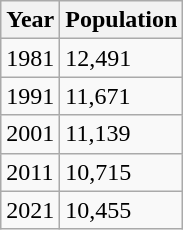<table class=wikitable>
<tr>
<th>Year</th>
<th>Population</th>
</tr>
<tr>
<td>1981</td>
<td>12,491</td>
</tr>
<tr>
<td>1991</td>
<td>11,671</td>
</tr>
<tr>
<td>2001</td>
<td>11,139</td>
</tr>
<tr>
<td>2011</td>
<td>10,715</td>
</tr>
<tr>
<td>2021</td>
<td>10,455</td>
</tr>
</table>
